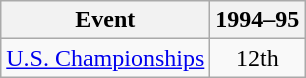<table class="wikitable" style="text-align:center">
<tr>
<th>Event</th>
<th>1994–95</th>
</tr>
<tr>
<td align=left><a href='#'>U.S. Championships</a></td>
<td>12th</td>
</tr>
</table>
